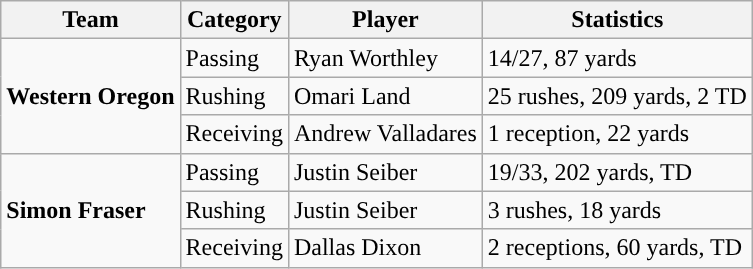<table class="wikitable" style="float: right;">
<tr>
<th>Team</th>
<th>Category</th>
<th>Player</th>
<th>Statistics</th>
</tr>
<tr>
<td rowspan=3><strong>Western Oregon</strong></td>
<td>Passing</td>
<td>Ryan Worthley</td>
<td>14/27, 87 yards</td>
</tr>
<tr>
<td>Rushing</td>
<td>Omari Land</td>
<td>25 rushes, 209 yards, 2 TD</td>
</tr>
<tr>
<td>Receiving</td>
<td>Andrew Valladares</td>
<td>1 reception, 22 yards</td>
</tr>
<tr>
<td rowspan=3><strong>Simon Fraser</strong></td>
<td>Passing</td>
<td>Justin Seiber</td>
<td>19/33, 202 yards, TD</td>
</tr>
<tr>
<td>Rushing</td>
<td>Justin Seiber</td>
<td>3 rushes, 18 yards</td>
</tr>
<tr>
<td>Receiving</td>
<td>Dallas Dixon</td>
<td>2 receptions, 60 yards, TD</td>
</tr>
</table>
